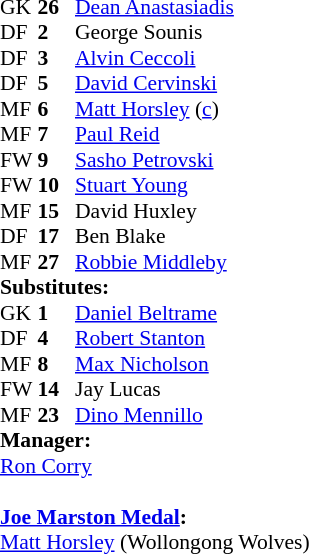<table style="font-size: 90%" cellspacing="0" cellpadding="0">
<tr>
<th width="25"></th>
<th width="25"></th>
</tr>
<tr>
<td>GK</td>
<td><strong>26</strong></td>
<td> <a href='#'>Dean Anastasiadis</a></td>
</tr>
<tr>
<td>DF</td>
<td><strong>2</strong></td>
<td> George Sounis</td>
</tr>
<tr>
<td>DF</td>
<td><strong>3</strong></td>
<td> <a href='#'>Alvin Ceccoli</a></td>
<td></td>
</tr>
<tr>
<td>DF</td>
<td><strong>5</strong></td>
<td> <a href='#'>David Cervinski</a></td>
</tr>
<tr>
<td>MF</td>
<td><strong>6</strong></td>
<td> <a href='#'>Matt Horsley</a> (<a href='#'>c</a>)</td>
</tr>
<tr>
<td>MF</td>
<td><strong>7</strong></td>
<td> <a href='#'>Paul Reid</a></td>
</tr>
<tr>
<td>FW</td>
<td><strong>9</strong></td>
<td> <a href='#'>Sasho Petrovski</a></td>
<td></td>
<td></td>
</tr>
<tr>
<td>FW</td>
<td><strong>10</strong></td>
<td> <a href='#'>Stuart Young</a></td>
</tr>
<tr>
<td>MF</td>
<td><strong>15</strong></td>
<td> David Huxley</td>
</tr>
<tr>
<td>DF</td>
<td><strong>17</strong></td>
<td> Ben Blake</td>
</tr>
<tr>
<td>MF</td>
<td><strong>27</strong></td>
<td> <a href='#'>Robbie Middleby</a></td>
<td></td>
<td></td>
</tr>
<tr>
<td colspan=3><strong>Substitutes:</strong></td>
</tr>
<tr>
<td>GK</td>
<td><strong>1</strong></td>
<td> <a href='#'>Daniel Beltrame</a></td>
</tr>
<tr>
<td>DF</td>
<td><strong>4</strong></td>
<td> <a href='#'>Robert Stanton</a></td>
<td></td>
<td></td>
</tr>
<tr>
<td>MF</td>
<td><strong>8</strong></td>
<td> <a href='#'>Max Nicholson</a></td>
</tr>
<tr>
<td>FW</td>
<td><strong>14</strong></td>
<td> Jay Lucas</td>
</tr>
<tr>
<td>MF</td>
<td><strong>23</strong></td>
<td> <a href='#'>Dino Mennillo</a></td>
<td></td>
<td></td>
</tr>
<tr>
<td colspan=3><strong>Manager:</strong></td>
</tr>
<tr>
<td colspan=4> <a href='#'>Ron Corry</a></td>
</tr>
<tr>
<td colspan=3><br><strong><a href='#'>Joe Marston Medal</a>:</strong></td>
</tr>
<tr>
<td colspan=4><a href='#'>Matt Horsley</a> (Wollongong Wolves)</td>
</tr>
</table>
